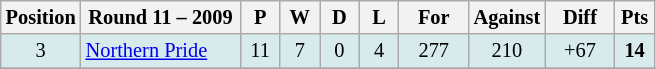<table class="wikitable" style="text-align:center; font-size:85%;">
<tr>
<th width=40 abbr="Position">Position</th>
<th width=100>Round 11 – 2009</th>
<th width=20 abbr="Played">P</th>
<th width=20 abbr="Won">W</th>
<th width=20 abbr="Drawn">D</th>
<th width=20 abbr="Lost">L</th>
<th width=40 abbr="Points for">For</th>
<th width=40 abbr="Points against">Against</th>
<th width=40 abbr="Points difference">Diff</th>
<th width=20 abbr="Points">Pts</th>
</tr>
<tr style="background: #d7ebed;">
<td>3</td>
<td style="text-align:left;"> <a href='#'>Northern Pride</a></td>
<td>11</td>
<td>7</td>
<td>0</td>
<td>4</td>
<td>277</td>
<td>210</td>
<td>+67</td>
<td><strong>14</strong></td>
</tr>
<tr>
</tr>
</table>
